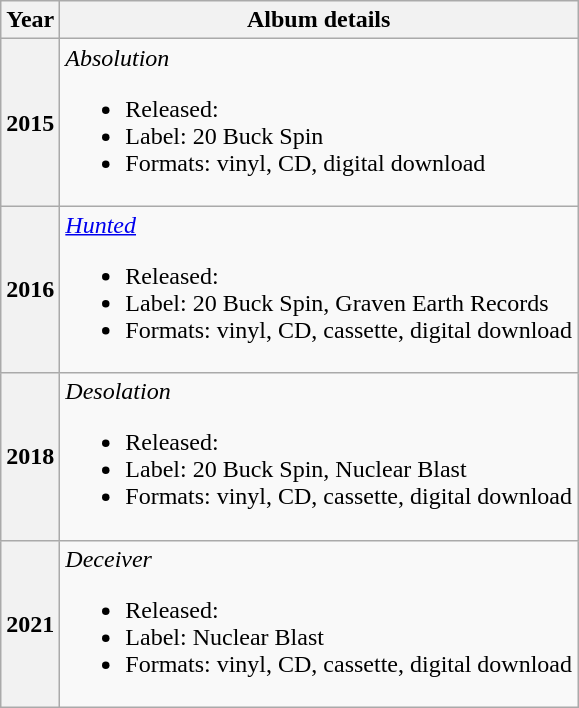<table class="wikitable plainrowheaders" style="text-align:center;">
<tr>
<th>Year</th>
<th>Album details</th>
</tr>
<tr>
<th scope="row">2015</th>
<td align="left"><em>Absolution</em><br><ul><li>Released: </li><li>Label: 20 Buck Spin</li><li>Formats: vinyl, CD, digital download</li></ul></td>
</tr>
<tr>
<th scope="row">2016</th>
<td align="left"><em><a href='#'>Hunted</a></em><br><ul><li>Released: </li><li>Label: 20 Buck Spin, Graven Earth Records</li><li>Formats: vinyl, CD, cassette, digital download</li></ul></td>
</tr>
<tr>
<th scope="row">2018</th>
<td align="left"><em>Desolation</em><br><ul><li>Released: </li><li>Label: 20 Buck Spin, Nuclear Blast</li><li>Formats: vinyl, CD, cassette, digital download</li></ul></td>
</tr>
<tr>
<th scope="row">2021</th>
<td align="left"><em>Deceiver</em><br><ul><li>Released: </li><li>Label: Nuclear Blast</li><li>Formats: vinyl, CD, cassette, digital download</li></ul></td>
</tr>
</table>
